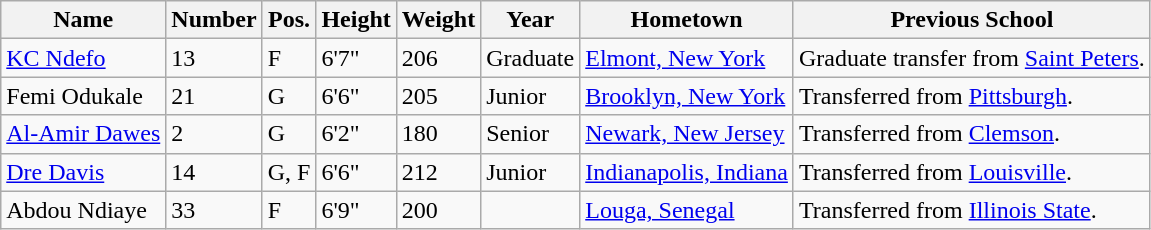<table class="wikitable sortable" border="1">
<tr>
<th>Name</th>
<th>Number</th>
<th>Pos.</th>
<th>Height</th>
<th>Weight</th>
<th>Year</th>
<th>Hometown</th>
<th class="unsortable">Previous School</th>
</tr>
<tr>
<td><a href='#'>KC Ndefo</a></td>
<td>13</td>
<td>F</td>
<td>6'7"</td>
<td>206</td>
<td>Graduate</td>
<td><a href='#'>Elmont, New York</a></td>
<td>Graduate transfer from <a href='#'>Saint Peters</a>.</td>
</tr>
<tr>
<td>Femi Odukale</td>
<td>21</td>
<td>G</td>
<td>6'6"</td>
<td>205</td>
<td>Junior</td>
<td><a href='#'>Brooklyn, New York</a></td>
<td>Transferred from <a href='#'>Pittsburgh</a>.</td>
</tr>
<tr>
<td><a href='#'>Al-Amir Dawes</a></td>
<td>2</td>
<td>G</td>
<td>6'2"</td>
<td>180</td>
<td>Senior</td>
<td><a href='#'>Newark, New Jersey</a></td>
<td>Transferred from <a href='#'>Clemson</a>.</td>
</tr>
<tr>
<td><a href='#'>Dre Davis</a></td>
<td>14</td>
<td>G, F</td>
<td>6'6"</td>
<td>212</td>
<td>Junior</td>
<td><a href='#'>Indianapolis, Indiana</a></td>
<td>Transferred from <a href='#'>Louisville</a>.</td>
</tr>
<tr>
<td>Abdou Ndiaye</td>
<td>33</td>
<td>F</td>
<td>6'9"</td>
<td>200</td>
<td></td>
<td><a href='#'>Louga, Senegal</a></td>
<td>Transferred from <a href='#'>Illinois State</a>.</td>
</tr>
</table>
